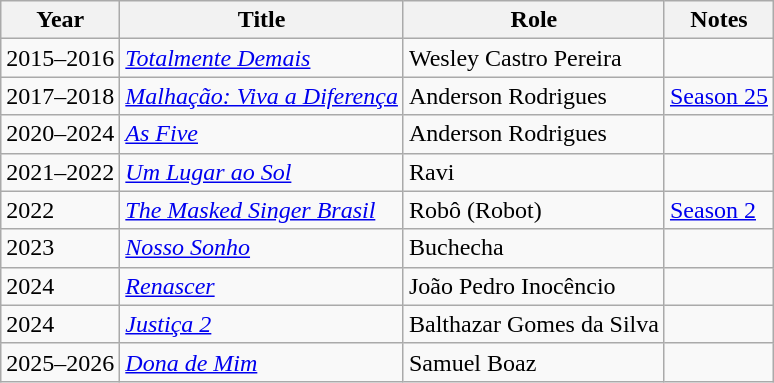<table class="wikitable sortable">
<tr>
<th>Year</th>
<th>Title</th>
<th>Role</th>
<th>Notes</th>
</tr>
<tr>
<td>2015–2016</td>
<td><em><a href='#'>Totalmente Demais</a></em></td>
<td>Wesley Castro Pereira</td>
<td></td>
</tr>
<tr>
<td>2017–2018</td>
<td><em><a href='#'>Malhação: Viva a Diferença</a></em></td>
<td>Anderson Rodrigues</td>
<td><a href='#'>Season 25</a></td>
</tr>
<tr>
<td>2020–2024</td>
<td><em><a href='#'>As Five</a></em></td>
<td>Anderson Rodrigues</td>
<td></td>
</tr>
<tr>
<td>2021–2022</td>
<td><em><a href='#'>Um Lugar ao Sol</a></em></td>
<td>Ravi</td>
<td></td>
</tr>
<tr>
<td>2022</td>
<td><em><a href='#'>The Masked Singer Brasil</a></em></td>
<td>Robô (Robot)</td>
<td><a href='#'>Season 2</a></td>
</tr>
<tr>
<td>2023</td>
<td><em><a href='#'>Nosso Sonho</a></em></td>
<td>Buchecha</td>
<td></td>
</tr>
<tr>
<td>2024</td>
<td><em><a href='#'>Renascer</a></em></td>
<td>João Pedro Inocêncio</td>
<td></td>
</tr>
<tr>
<td>2024</td>
<td><em><a href='#'>Justiça 2</a></em></td>
<td>Balthazar Gomes da Silva</td>
<td></td>
</tr>
<tr>
<td>2025–2026</td>
<td><em><a href='#'>Dona de Mim</a></em></td>
<td>Samuel Boaz</td>
<td></td>
</tr>
</table>
